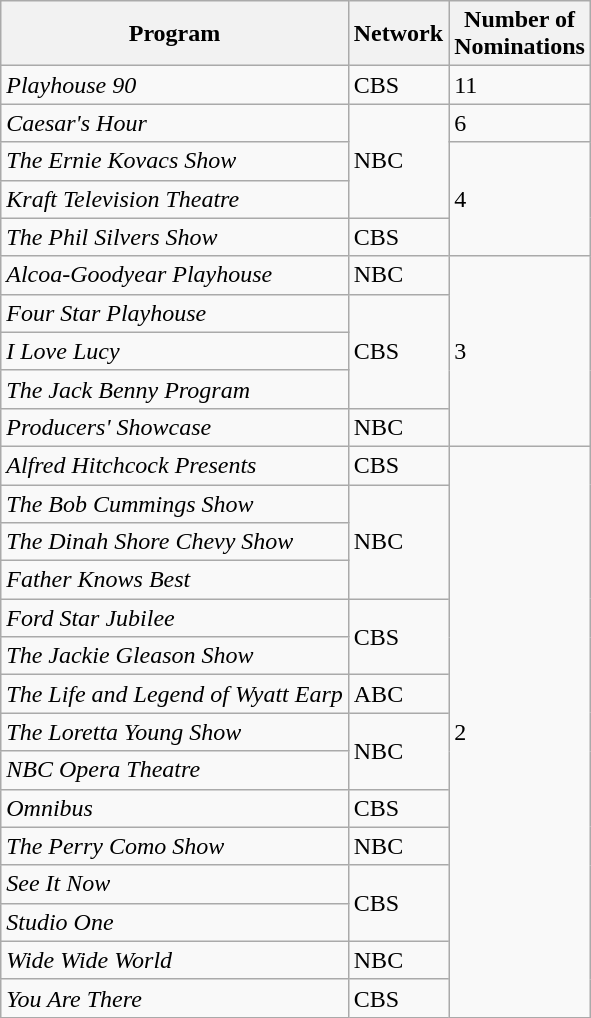<table class="wikitable">
<tr>
<th>Program</th>
<th>Network</th>
<th>Number of<br>Nominations</th>
</tr>
<tr>
<td><em>Playhouse 90</em></td>
<td>CBS</td>
<td>11</td>
</tr>
<tr>
<td><em>Caesar's Hour</em></td>
<td rowspan="3">NBC</td>
<td>6</td>
</tr>
<tr>
<td><em>The Ernie Kovacs Show</em></td>
<td rowspan="3">4</td>
</tr>
<tr>
<td><em>Kraft Television Theatre</em></td>
</tr>
<tr>
<td><em>The Phil Silvers Show</em></td>
<td>CBS</td>
</tr>
<tr>
<td><em>Alcoa-Goodyear Playhouse</em></td>
<td>NBC</td>
<td rowspan="5">3</td>
</tr>
<tr>
<td><em>Four Star Playhouse</em></td>
<td rowspan="3">CBS</td>
</tr>
<tr>
<td><em>I Love Lucy</em></td>
</tr>
<tr>
<td><em>The Jack Benny Program</em></td>
</tr>
<tr>
<td><em>Producers' Showcase</em></td>
<td>NBC</td>
</tr>
<tr>
<td><em>Alfred Hitchcock Presents</em></td>
<td>CBS</td>
<td rowspan="15">2</td>
</tr>
<tr>
<td><em>The Bob Cummings Show</em></td>
<td rowspan="3">NBC</td>
</tr>
<tr>
<td><em>The Dinah Shore Chevy Show</em></td>
</tr>
<tr>
<td><em>Father Knows Best</em></td>
</tr>
<tr>
<td><em>Ford Star Jubilee</em></td>
<td rowspan="2">CBS</td>
</tr>
<tr>
<td><em>The Jackie Gleason Show</em></td>
</tr>
<tr>
<td><em>The Life and Legend of Wyatt Earp</em></td>
<td>ABC</td>
</tr>
<tr>
<td><em>The Loretta Young Show</em></td>
<td rowspan="2">NBC</td>
</tr>
<tr>
<td><em>NBC Opera Theatre</em></td>
</tr>
<tr>
<td><em>Omnibus</em></td>
<td>CBS</td>
</tr>
<tr>
<td><em>The Perry Como Show</em></td>
<td>NBC</td>
</tr>
<tr>
<td><em>See It Now</em></td>
<td rowspan="2">CBS</td>
</tr>
<tr>
<td><em>Studio One</em></td>
</tr>
<tr>
<td><em>Wide Wide World</em></td>
<td>NBC</td>
</tr>
<tr>
<td><em>You Are There</em></td>
<td>CBS</td>
</tr>
</table>
